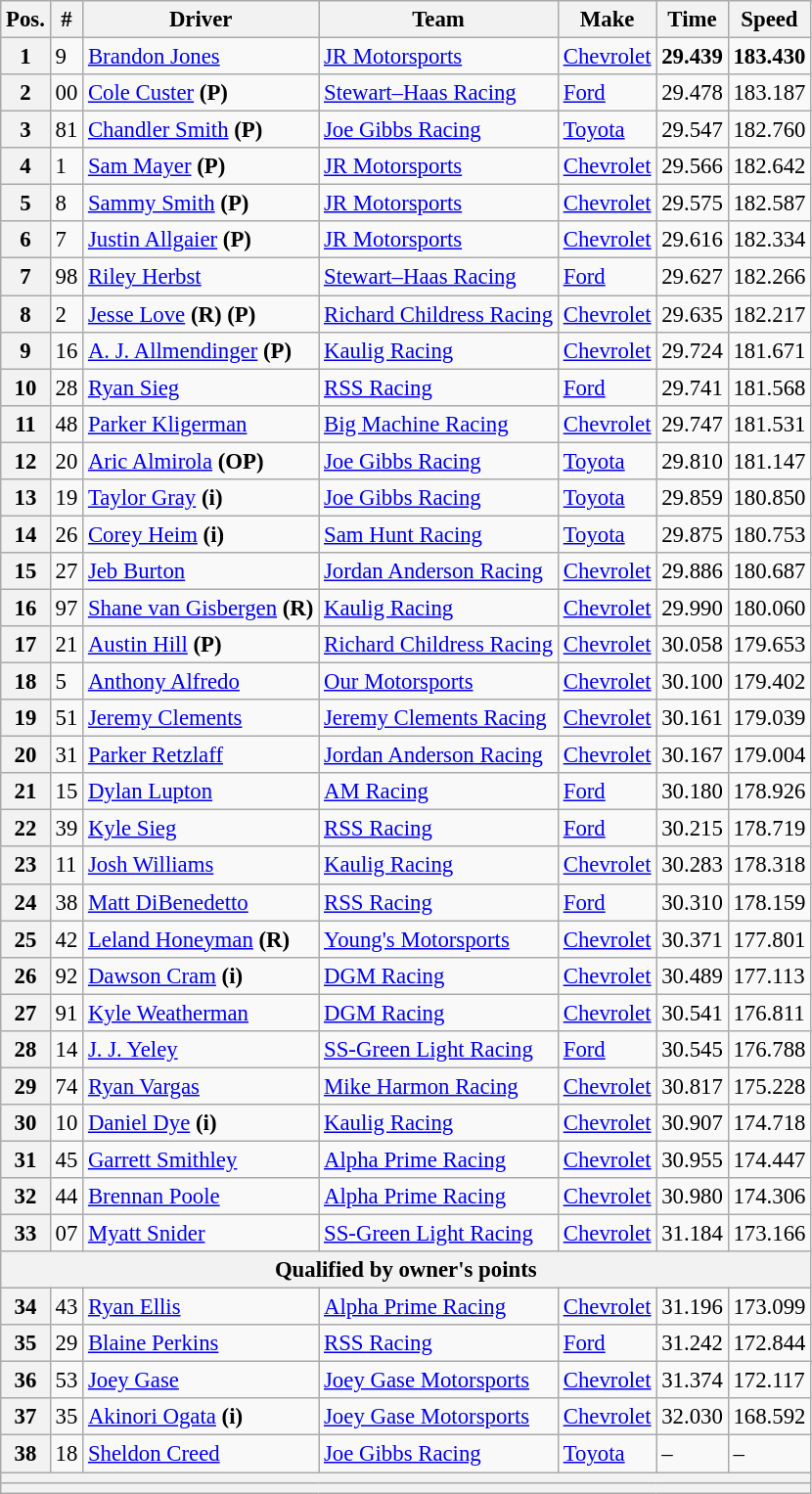<table class="wikitable" style="font-size:95%">
<tr>
<th>Pos.</th>
<th>#</th>
<th>Driver</th>
<th>Team</th>
<th>Make</th>
<th>Time</th>
<th>Speed</th>
</tr>
<tr>
<th>1</th>
<td>9</td>
<td><a href='#'>Brandon Jones</a></td>
<td><a href='#'>JR Motorsports</a></td>
<td><a href='#'>Chevrolet</a></td>
<td><strong>29.439</strong></td>
<td><strong>183.430</strong></td>
</tr>
<tr>
<th>2</th>
<td>00</td>
<td><a href='#'>Cole Custer</a> <strong>(P)</strong></td>
<td><a href='#'>Stewart–Haas Racing</a></td>
<td><a href='#'>Ford</a></td>
<td>29.478</td>
<td>183.187</td>
</tr>
<tr>
<th>3</th>
<td>81</td>
<td><a href='#'>Chandler Smith</a> <strong>(P)</strong></td>
<td><a href='#'>Joe Gibbs Racing</a></td>
<td><a href='#'>Toyota</a></td>
<td>29.547</td>
<td>182.760</td>
</tr>
<tr>
<th>4</th>
<td>1</td>
<td><a href='#'>Sam Mayer</a> <strong>(P)</strong></td>
<td><a href='#'>JR Motorsports</a></td>
<td><a href='#'>Chevrolet</a></td>
<td>29.566</td>
<td>182.642</td>
</tr>
<tr>
<th>5</th>
<td>8</td>
<td><a href='#'>Sammy Smith</a> <strong>(P)</strong></td>
<td><a href='#'>JR Motorsports</a></td>
<td><a href='#'>Chevrolet</a></td>
<td>29.575</td>
<td>182.587</td>
</tr>
<tr>
<th>6</th>
<td>7</td>
<td><a href='#'>Justin Allgaier</a> <strong>(P)</strong></td>
<td><a href='#'>JR Motorsports</a></td>
<td><a href='#'>Chevrolet</a></td>
<td>29.616</td>
<td>182.334</td>
</tr>
<tr>
<th>7</th>
<td>98</td>
<td><a href='#'>Riley Herbst</a></td>
<td><a href='#'>Stewart–Haas Racing</a></td>
<td><a href='#'>Ford</a></td>
<td>29.627</td>
<td>182.266</td>
</tr>
<tr>
<th>8</th>
<td>2</td>
<td><a href='#'>Jesse Love</a> <strong>(R)</strong> <strong>(P)</strong></td>
<td><a href='#'>Richard Childress Racing</a></td>
<td><a href='#'>Chevrolet</a></td>
<td>29.635</td>
<td>182.217</td>
</tr>
<tr>
<th>9</th>
<td>16</td>
<td><a href='#'>A. J. Allmendinger</a> <strong>(P)</strong></td>
<td><a href='#'>Kaulig Racing</a></td>
<td><a href='#'>Chevrolet</a></td>
<td>29.724</td>
<td>181.671</td>
</tr>
<tr>
<th>10</th>
<td>28</td>
<td><a href='#'>Ryan Sieg</a></td>
<td><a href='#'>RSS Racing</a></td>
<td><a href='#'>Ford</a></td>
<td>29.741</td>
<td>181.568</td>
</tr>
<tr>
<th>11</th>
<td>48</td>
<td><a href='#'>Parker Kligerman</a></td>
<td><a href='#'>Big Machine Racing</a></td>
<td><a href='#'>Chevrolet</a></td>
<td>29.747</td>
<td>181.531</td>
</tr>
<tr>
<th>12</th>
<td>20</td>
<td><a href='#'>Aric Almirola</a> <strong>(OP)</strong></td>
<td><a href='#'>Joe Gibbs Racing</a></td>
<td><a href='#'>Toyota</a></td>
<td>29.810</td>
<td>181.147</td>
</tr>
<tr>
<th>13</th>
<td>19</td>
<td><a href='#'>Taylor Gray</a> <strong>(i)</strong></td>
<td><a href='#'>Joe Gibbs Racing</a></td>
<td><a href='#'>Toyota</a></td>
<td>29.859</td>
<td>180.850</td>
</tr>
<tr>
<th>14</th>
<td>26</td>
<td><a href='#'>Corey Heim</a> <strong>(i)</strong></td>
<td><a href='#'>Sam Hunt Racing</a></td>
<td><a href='#'>Toyota</a></td>
<td>29.875</td>
<td>180.753</td>
</tr>
<tr>
<th>15</th>
<td>27</td>
<td><a href='#'>Jeb Burton</a></td>
<td><a href='#'>Jordan Anderson Racing</a></td>
<td><a href='#'>Chevrolet</a></td>
<td>29.886</td>
<td>180.687</td>
</tr>
<tr>
<th>16</th>
<td>97</td>
<td><a href='#'>Shane van Gisbergen</a> <strong>(R)</strong></td>
<td><a href='#'>Kaulig Racing</a></td>
<td><a href='#'>Chevrolet</a></td>
<td>29.990</td>
<td>180.060</td>
</tr>
<tr>
<th>17</th>
<td>21</td>
<td><a href='#'>Austin Hill</a> <strong>(P)</strong></td>
<td><a href='#'>Richard Childress Racing</a></td>
<td><a href='#'>Chevrolet</a></td>
<td>30.058</td>
<td>179.653</td>
</tr>
<tr>
<th>18</th>
<td>5</td>
<td><a href='#'>Anthony Alfredo</a></td>
<td><a href='#'>Our Motorsports</a></td>
<td><a href='#'>Chevrolet</a></td>
<td>30.100</td>
<td>179.402</td>
</tr>
<tr>
<th>19</th>
<td>51</td>
<td><a href='#'>Jeremy Clements</a></td>
<td><a href='#'>Jeremy Clements Racing</a></td>
<td><a href='#'>Chevrolet</a></td>
<td>30.161</td>
<td>179.039</td>
</tr>
<tr>
<th>20</th>
<td>31</td>
<td><a href='#'>Parker Retzlaff</a></td>
<td><a href='#'>Jordan Anderson Racing</a></td>
<td><a href='#'>Chevrolet</a></td>
<td>30.167</td>
<td>179.004</td>
</tr>
<tr>
<th>21</th>
<td>15</td>
<td><a href='#'>Dylan Lupton</a></td>
<td><a href='#'>AM Racing</a></td>
<td><a href='#'>Ford</a></td>
<td>30.180</td>
<td>178.926</td>
</tr>
<tr>
<th>22</th>
<td>39</td>
<td><a href='#'>Kyle Sieg</a></td>
<td><a href='#'>RSS Racing</a></td>
<td><a href='#'>Ford</a></td>
<td>30.215</td>
<td>178.719</td>
</tr>
<tr>
<th>23</th>
<td>11</td>
<td><a href='#'>Josh Williams</a></td>
<td><a href='#'>Kaulig Racing</a></td>
<td><a href='#'>Chevrolet</a></td>
<td>30.283</td>
<td>178.318</td>
</tr>
<tr>
<th>24</th>
<td>38</td>
<td><a href='#'>Matt DiBenedetto</a></td>
<td><a href='#'>RSS Racing</a></td>
<td><a href='#'>Ford</a></td>
<td>30.310</td>
<td>178.159</td>
</tr>
<tr>
<th>25</th>
<td>42</td>
<td><a href='#'>Leland Honeyman</a> <strong>(R)</strong></td>
<td><a href='#'>Young's Motorsports</a></td>
<td><a href='#'>Chevrolet</a></td>
<td>30.371</td>
<td>177.801</td>
</tr>
<tr>
<th>26</th>
<td>92</td>
<td><a href='#'>Dawson Cram</a> <strong>(i)</strong></td>
<td><a href='#'>DGM Racing</a></td>
<td><a href='#'>Chevrolet</a></td>
<td>30.489</td>
<td>177.113</td>
</tr>
<tr>
<th>27</th>
<td>91</td>
<td><a href='#'>Kyle Weatherman</a></td>
<td><a href='#'>DGM Racing</a></td>
<td><a href='#'>Chevrolet</a></td>
<td>30.541</td>
<td>176.811</td>
</tr>
<tr>
<th>28</th>
<td>14</td>
<td><a href='#'>J. J. Yeley</a></td>
<td><a href='#'>SS-Green Light Racing</a></td>
<td><a href='#'>Ford</a></td>
<td>30.545</td>
<td>176.788</td>
</tr>
<tr>
<th>29</th>
<td>74</td>
<td><a href='#'>Ryan Vargas</a></td>
<td><a href='#'>Mike Harmon Racing</a></td>
<td><a href='#'>Chevrolet</a></td>
<td>30.817</td>
<td>175.228</td>
</tr>
<tr>
<th>30</th>
<td>10</td>
<td><a href='#'>Daniel Dye</a> <strong>(i)</strong></td>
<td><a href='#'>Kaulig Racing</a></td>
<td><a href='#'>Chevrolet</a></td>
<td>30.907</td>
<td>174.718</td>
</tr>
<tr>
<th>31</th>
<td>45</td>
<td><a href='#'>Garrett Smithley</a></td>
<td><a href='#'>Alpha Prime Racing</a></td>
<td><a href='#'>Chevrolet</a></td>
<td>30.955</td>
<td>174.447</td>
</tr>
<tr>
<th>32</th>
<td>44</td>
<td><a href='#'>Brennan Poole</a></td>
<td><a href='#'>Alpha Prime Racing</a></td>
<td><a href='#'>Chevrolet</a></td>
<td>30.980</td>
<td>174.306</td>
</tr>
<tr>
<th>33</th>
<td>07</td>
<td><a href='#'>Myatt Snider</a></td>
<td><a href='#'>SS-Green Light Racing</a></td>
<td><a href='#'>Chevrolet</a></td>
<td>31.184</td>
<td>173.166</td>
</tr>
<tr>
<th colspan="7">Qualified by owner's points</th>
</tr>
<tr>
<th>34</th>
<td>43</td>
<td><a href='#'>Ryan Ellis</a></td>
<td><a href='#'>Alpha Prime Racing</a></td>
<td><a href='#'>Chevrolet</a></td>
<td>31.196</td>
<td>173.099</td>
</tr>
<tr>
<th>35</th>
<td>29</td>
<td><a href='#'>Blaine Perkins</a></td>
<td><a href='#'>RSS Racing</a></td>
<td><a href='#'>Ford</a></td>
<td>31.242</td>
<td>172.844</td>
</tr>
<tr>
<th>36</th>
<td>53</td>
<td><a href='#'>Joey Gase</a></td>
<td><a href='#'>Joey Gase Motorsports</a></td>
<td><a href='#'>Chevrolet</a></td>
<td>31.374</td>
<td>172.117</td>
</tr>
<tr>
<th>37</th>
<td>35</td>
<td><a href='#'>Akinori Ogata</a> <strong>(i)</strong></td>
<td><a href='#'>Joey Gase Motorsports</a></td>
<td><a href='#'>Chevrolet</a></td>
<td>32.030</td>
<td>168.592</td>
</tr>
<tr>
<th>38</th>
<td>18</td>
<td><a href='#'>Sheldon Creed</a></td>
<td><a href='#'>Joe Gibbs Racing</a></td>
<td><a href='#'>Toyota</a></td>
<td>–</td>
<td>–</td>
</tr>
<tr>
<th colspan="7"></th>
</tr>
<tr>
<th colspan="7"></th>
</tr>
</table>
